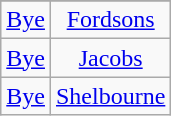<table class="wikitable" style="text-align: center">
<tr>
</tr>
<tr>
<td><a href='#'>Bye</a></td>
<td><a href='#'>Fordsons</a></td>
</tr>
<tr>
<td><a href='#'>Bye</a></td>
<td><a href='#'>Jacobs</a></td>
</tr>
<tr>
<td><a href='#'>Bye</a></td>
<td><a href='#'>Shelbourne</a></td>
</tr>
</table>
